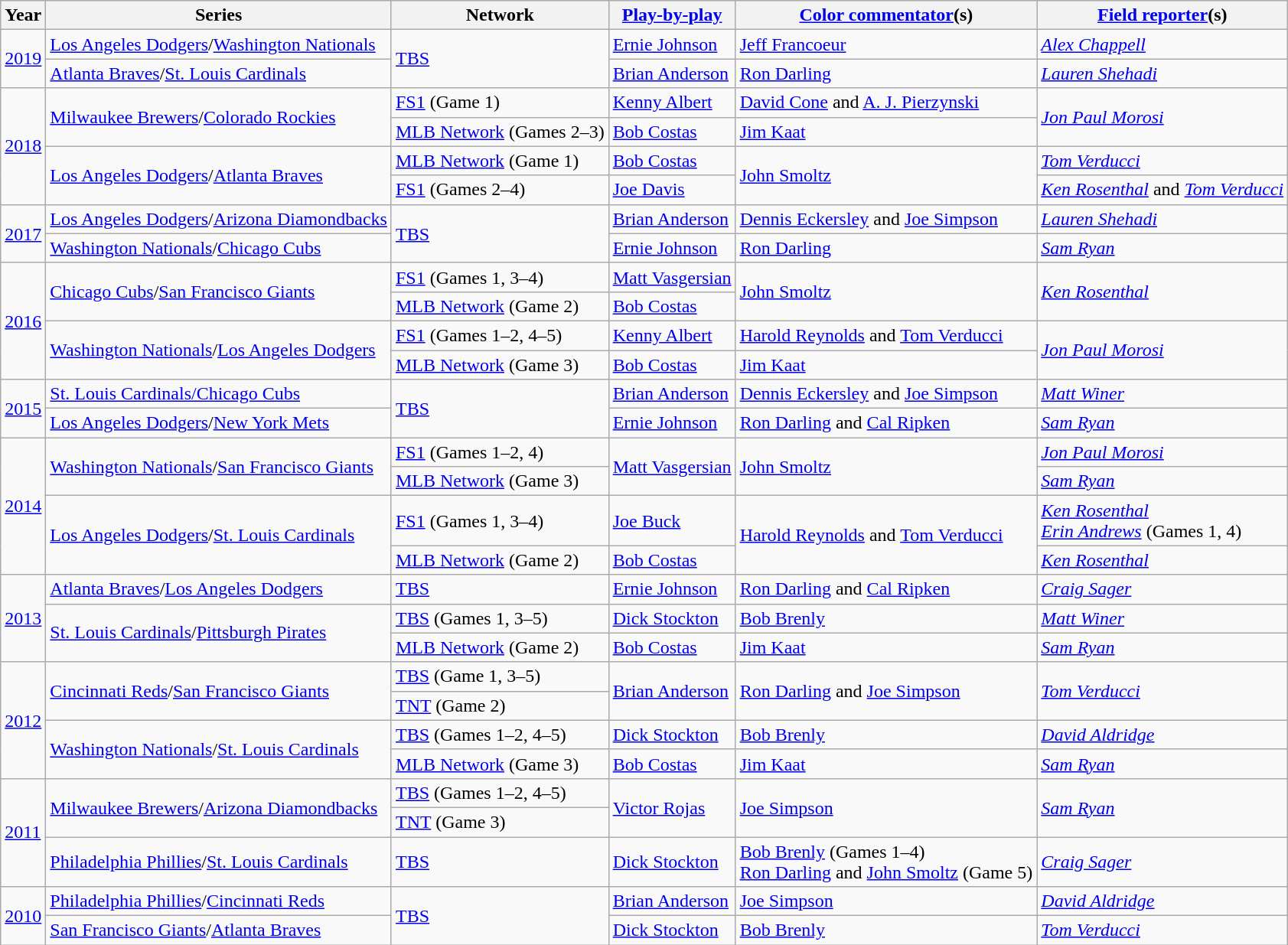<table class="wikitable">
<tr>
<th>Year</th>
<th>Series</th>
<th>Network</th>
<th><a href='#'>Play-by-play</a></th>
<th><a href='#'>Color commentator</a>(s)</th>
<th><a href='#'>Field reporter</a>(s)</th>
</tr>
<tr>
<td rowspan=2><a href='#'>2019</a></td>
<td><a href='#'>Los Angeles Dodgers</a>/<a href='#'>Washington Nationals</a></td>
<td rowspan=2><a href='#'>TBS</a></td>
<td><a href='#'>Ernie Johnson</a></td>
<td><a href='#'>Jeff Francoeur</a></td>
<td><em><a href='#'>Alex Chappell</a></em></td>
</tr>
<tr>
<td><a href='#'>Atlanta Braves</a>/<a href='#'>St. Louis Cardinals</a></td>
<td><a href='#'>Brian Anderson</a></td>
<td><a href='#'>Ron Darling</a></td>
<td><em><a href='#'>Lauren Shehadi</a></em></td>
</tr>
<tr>
<td rowspan="4"><a href='#'>2018</a></td>
<td rowspan="2"><a href='#'>Milwaukee Brewers</a>/<a href='#'>Colorado Rockies</a></td>
<td><a href='#'>FS1</a> (Game 1)</td>
<td><a href='#'>Kenny Albert</a></td>
<td><a href='#'>David Cone</a> and <a href='#'>A. J. Pierzynski</a></td>
<td rowspan="2"><em><a href='#'>Jon Paul Morosi</a></em></td>
</tr>
<tr>
<td><a href='#'>MLB Network</a> (Games 2–3)</td>
<td><a href='#'>Bob Costas</a></td>
<td><a href='#'>Jim Kaat</a></td>
</tr>
<tr>
<td rowspan="2"><a href='#'>Los Angeles Dodgers</a>/<a href='#'>Atlanta Braves</a></td>
<td><a href='#'>MLB Network</a> (Game 1)</td>
<td><a href='#'>Bob Costas</a></td>
<td rowspan="2"><a href='#'>John Smoltz</a></td>
<td><em><a href='#'>Tom Verducci</a></em></td>
</tr>
<tr>
<td><a href='#'>FS1</a> (Games 2–4)</td>
<td><a href='#'>Joe Davis</a></td>
<td><em><a href='#'>Ken Rosenthal</a></em> and <em><a href='#'>Tom Verducci</a></em></td>
</tr>
<tr>
<td rowspan=2><a href='#'>2017</a></td>
<td><a href='#'>Los Angeles Dodgers</a>/<a href='#'>Arizona Diamondbacks</a></td>
<td rowspan=2><a href='#'>TBS</a></td>
<td><a href='#'>Brian Anderson</a></td>
<td><a href='#'>Dennis Eckersley</a> and <a href='#'>Joe Simpson</a></td>
<td><em><a href='#'>Lauren Shehadi</a></em></td>
</tr>
<tr>
<td><a href='#'>Washington Nationals</a>/<a href='#'>Chicago Cubs</a></td>
<td><a href='#'>Ernie Johnson</a></td>
<td><a href='#'>Ron Darling</a></td>
<td><em><a href='#'>Sam Ryan</a></em></td>
</tr>
<tr>
<td rowspan="4"><a href='#'>2016</a></td>
<td rowspan="2"><a href='#'>Chicago Cubs</a>/<a href='#'>San Francisco Giants</a></td>
<td><a href='#'>FS1</a> (Games 1, 3–4)</td>
<td><a href='#'>Matt Vasgersian</a></td>
<td rowspan="2"><a href='#'>John Smoltz</a></td>
<td rowspan="2"><em><a href='#'>Ken Rosenthal</a></em></td>
</tr>
<tr>
<td><a href='#'>MLB Network</a> (Game 2)</td>
<td><a href='#'>Bob Costas</a></td>
</tr>
<tr>
<td rowspan="2"><a href='#'>Washington Nationals</a>/<a href='#'>Los Angeles Dodgers</a></td>
<td><a href='#'>FS1</a> (Games 1–2, 4–5)</td>
<td><a href='#'>Kenny Albert</a></td>
<td><a href='#'>Harold Reynolds</a> and <a href='#'>Tom Verducci</a></td>
<td rowspan="2"><em><a href='#'>Jon Paul Morosi</a></em></td>
</tr>
<tr>
<td><a href='#'>MLB Network</a> (Game 3)</td>
<td><a href='#'>Bob Costas</a></td>
<td><a href='#'>Jim Kaat</a></td>
</tr>
<tr>
<td rowspan=2><a href='#'>2015</a></td>
<td><a href='#'>St. Louis Cardinals/Chicago Cubs</a></td>
<td rowspan=2><a href='#'>TBS</a></td>
<td><a href='#'>Brian Anderson</a></td>
<td><a href='#'>Dennis Eckersley</a> and <a href='#'>Joe Simpson</a></td>
<td><em><a href='#'>Matt Winer</a></em></td>
</tr>
<tr>
<td><a href='#'>Los Angeles Dodgers</a>/<a href='#'>New York Mets</a></td>
<td><a href='#'>Ernie Johnson</a></td>
<td><a href='#'>Ron Darling</a> and <a href='#'>Cal Ripken</a></td>
<td><em><a href='#'>Sam Ryan</a></em></td>
</tr>
<tr>
<td rowspan="4"><a href='#'>2014</a></td>
<td rowspan="2"><a href='#'>Washington Nationals</a>/<a href='#'>San Francisco Giants</a></td>
<td><a href='#'>FS1</a> (Games 1–2, 4)</td>
<td rowspan="2"><a href='#'>Matt Vasgersian</a></td>
<td rowspan="2"><a href='#'>John Smoltz</a></td>
<td><em><a href='#'>Jon Paul Morosi</a></em></td>
</tr>
<tr>
<td><a href='#'>MLB Network</a> (Game 3)</td>
<td><em><a href='#'>Sam Ryan</a></em></td>
</tr>
<tr>
<td rowspan="2"><a href='#'>Los Angeles Dodgers</a>/<a href='#'>St. Louis Cardinals</a></td>
<td><a href='#'>FS1</a> (Games 1, 3–4)</td>
<td><a href='#'>Joe Buck</a></td>
<td rowspan=2><a href='#'>Harold Reynolds</a> and <a href='#'>Tom Verducci</a></td>
<td><em><a href='#'>Ken Rosenthal</a></em><br><em><a href='#'>Erin Andrews</a></em> (Games 1, 4)</td>
</tr>
<tr>
<td><a href='#'>MLB Network</a> (Game 2)</td>
<td><a href='#'>Bob Costas</a></td>
<td><em><a href='#'>Ken Rosenthal</a></em></td>
</tr>
<tr>
<td rowspan="3"><a href='#'>2013</a></td>
<td><a href='#'>Atlanta Braves</a>/<a href='#'>Los Angeles Dodgers</a></td>
<td><a href='#'>TBS</a></td>
<td><a href='#'>Ernie Johnson</a></td>
<td><a href='#'>Ron Darling</a> and <a href='#'>Cal Ripken</a></td>
<td><em><a href='#'>Craig Sager</a></em></td>
</tr>
<tr>
<td rowspan="2"><a href='#'>St. Louis Cardinals</a>/<a href='#'>Pittsburgh Pirates</a></td>
<td><a href='#'>TBS</a> (Games 1, 3–5)</td>
<td><a href='#'>Dick Stockton</a></td>
<td><a href='#'>Bob Brenly</a></td>
<td><em><a href='#'>Matt Winer</a></em></td>
</tr>
<tr>
<td><a href='#'>MLB Network</a> (Game 2)</td>
<td><a href='#'>Bob Costas</a></td>
<td><a href='#'>Jim Kaat</a></td>
<td><em><a href='#'>Sam Ryan</a></em></td>
</tr>
<tr>
<td rowspan="4"><a href='#'>2012</a></td>
<td rowspan="2"><a href='#'>Cincinnati Reds</a>/<a href='#'>San Francisco Giants</a></td>
<td><a href='#'>TBS</a> (Game 1, 3–5)</td>
<td rowspan="2"><a href='#'>Brian Anderson</a></td>
<td rowspan="2"><a href='#'>Ron Darling</a> and <a href='#'>Joe Simpson</a></td>
<td rowspan="2"><em><a href='#'>Tom Verducci</a></em></td>
</tr>
<tr>
<td><a href='#'>TNT</a> (Game 2)</td>
</tr>
<tr>
<td rowspan="2"><a href='#'>Washington Nationals</a>/<a href='#'>St. Louis Cardinals</a></td>
<td><a href='#'>TBS</a> (Games 1–2, 4–5)</td>
<td><a href='#'>Dick Stockton</a></td>
<td><a href='#'>Bob Brenly</a></td>
<td><em><a href='#'>David Aldridge</a></em></td>
</tr>
<tr>
<td><a href='#'>MLB Network</a> (Game 3)</td>
<td><a href='#'>Bob Costas</a></td>
<td><a href='#'>Jim Kaat</a></td>
<td><em><a href='#'>Sam Ryan</a></em></td>
</tr>
<tr>
<td rowspan="3"><a href='#'>2011</a></td>
<td rowspan="2"><a href='#'>Milwaukee Brewers</a>/<a href='#'>Arizona Diamondbacks</a></td>
<td><a href='#'>TBS</a> (Games 1–2, 4–5)</td>
<td rowspan="2"><a href='#'>Victor Rojas</a></td>
<td rowspan="2"><a href='#'>Joe Simpson</a></td>
<td rowspan="2"><em><a href='#'>Sam Ryan</a></em></td>
</tr>
<tr>
<td><a href='#'>TNT</a> (Game 3)</td>
</tr>
<tr>
<td><a href='#'>Philadelphia Phillies</a>/<a href='#'>St. Louis Cardinals</a></td>
<td><a href='#'>TBS</a></td>
<td><a href='#'>Dick Stockton</a></td>
<td><a href='#'>Bob Brenly</a> (Games 1–4)<br><a href='#'>Ron Darling</a> and <a href='#'>John Smoltz</a> (Game 5)</td>
<td><em><a href='#'>Craig Sager</a></em></td>
</tr>
<tr>
<td rowspan="2"><a href='#'>2010</a></td>
<td><a href='#'>Philadelphia Phillies</a>/<a href='#'>Cincinnati Reds</a></td>
<td rowspan="2"><a href='#'>TBS</a></td>
<td><a href='#'>Brian Anderson</a></td>
<td><a href='#'>Joe Simpson</a></td>
<td><em><a href='#'>David Aldridge</a></em></td>
</tr>
<tr>
<td><a href='#'>San Francisco Giants</a>/<a href='#'>Atlanta Braves</a></td>
<td><a href='#'>Dick Stockton</a></td>
<td><a href='#'>Bob Brenly</a></td>
<td><em><a href='#'>Tom Verducci</a></em></td>
</tr>
</table>
